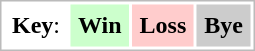<table cellpadding=5 style="border:1px solid #BBB">
<tr>
<td><strong>Key</strong>:</td>
<td style="background: #CCFFCC;"><strong>Win</strong></td>
<td style="background: #FFCCCC;"><strong>Loss</strong></td>
<td style="background: #CCCCCC;"><strong>Bye</strong></td>
</tr>
</table>
